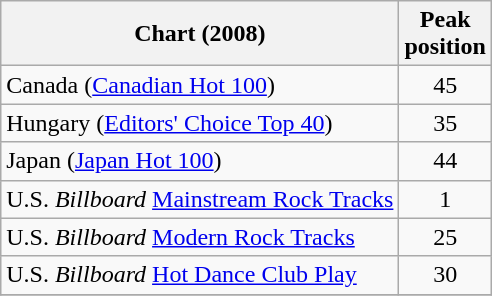<table class="wikitable sortable">
<tr>
<th>Chart (2008)</th>
<th>Peak<br>position</th>
</tr>
<tr>
<td>Canada (<a href='#'>Canadian Hot 100</a>)</td>
<td align="center">45</td>
</tr>
<tr>
<td>Hungary (<a href='#'>Editors' Choice Top 40</a>)</td>
<td align="center">35</td>
</tr>
<tr>
<td>Japan (<a href='#'>Japan Hot 100</a>)</td>
<td align="center">44</td>
</tr>
<tr>
<td>U.S. <em>Billboard</em> <a href='#'>Mainstream Rock Tracks</a></td>
<td align="center">1</td>
</tr>
<tr>
<td>U.S. <em>Billboard</em> <a href='#'>Modern Rock Tracks</a></td>
<td align="center">25</td>
</tr>
<tr>
<td>U.S. <em>Billboard</em> <a href='#'>Hot Dance Club Play</a></td>
<td align="center">30</td>
</tr>
<tr>
</tr>
</table>
